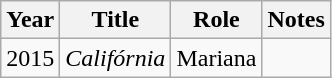<table class="wikitable">
<tr>
<th>Year</th>
<th>Title</th>
<th>Role</th>
<th>Notes</th>
</tr>
<tr>
<td>2015</td>
<td><em>Califórnia</em></td>
<td>Mariana</td>
<td></td>
</tr>
</table>
